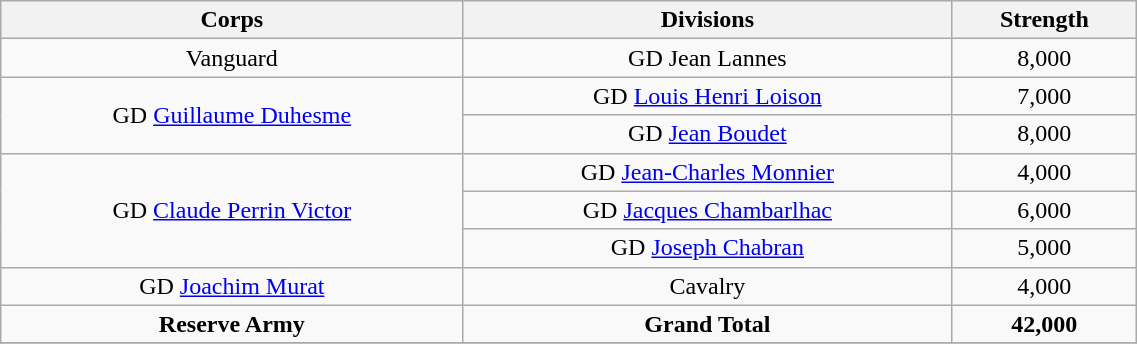<table class="wikitable" style="text-align:center; width:60%;">
<tr>
<th>Corps</th>
<th>Divisions</th>
<th>Strength</th>
</tr>
<tr>
<td rowspan=1>Vanguard</td>
<td>GD Jean Lannes</td>
<td>8,000</td>
</tr>
<tr>
<td rowspan=2>GD <a href='#'>Guillaume Duhesme</a></td>
<td>GD <a href='#'>Louis Henri Loison</a></td>
<td>7,000</td>
</tr>
<tr>
<td>GD <a href='#'>Jean Boudet</a></td>
<td>8,000</td>
</tr>
<tr>
<td rowspan=3>GD <a href='#'>Claude Perrin Victor</a></td>
<td>GD <a href='#'>Jean-Charles Monnier</a></td>
<td>4,000</td>
</tr>
<tr>
<td>GD <a href='#'>Jacques Chambarlhac</a></td>
<td>6,000</td>
</tr>
<tr>
<td>GD <a href='#'>Joseph Chabran</a></td>
<td>5,000</td>
</tr>
<tr>
<td rowspan=1>GD <a href='#'>Joachim Murat</a></td>
<td>Cavalry</td>
<td>4,000</td>
</tr>
<tr>
<td rowspan=1><strong>Reserve Army</strong></td>
<td><strong>Grand Total</strong></td>
<td><strong>42,000</strong></td>
</tr>
<tr>
</tr>
</table>
